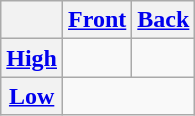<table class="wikitable" style="text-align: center">
<tr>
<th></th>
<th><a href='#'>Front</a></th>
<th><a href='#'>Back</a></th>
</tr>
<tr>
<th><a href='#'>High</a></th>
<td>   </td>
<td>   </td>
</tr>
<tr>
<th><a href='#'>Low</a></th>
<td colspan="2">   </td>
</tr>
</table>
